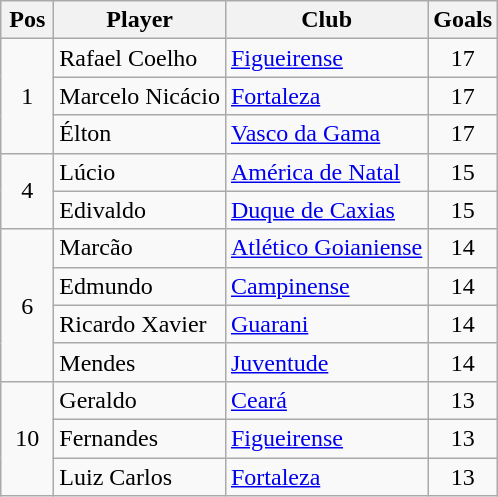<table class="wikitable">
<tr>
<th width=28>Pos</th>
<th>Player</th>
<th>Club</th>
<th>Goals</th>
</tr>
<tr>
<td rowspan=3 align=center>1</td>
<td> Rafael Coelho</td>
<td><a href='#'>Figueirense</a></td>
<td align=center>17</td>
</tr>
<tr>
<td> Marcelo Nicácio</td>
<td><a href='#'>Fortaleza</a></td>
<td align=center>17</td>
</tr>
<tr>
<td> Élton</td>
<td><a href='#'>Vasco da Gama</a></td>
<td align=center>17</td>
</tr>
<tr>
<td rowspan=2 align=center>4</td>
<td> Lúcio</td>
<td><a href='#'>América de Natal</a></td>
<td align=center>15</td>
</tr>
<tr>
<td> Edivaldo</td>
<td><a href='#'>Duque de Caxias</a></td>
<td align=center>15</td>
</tr>
<tr>
<td rowspan=4 align=center>6</td>
<td> Marcão</td>
<td><a href='#'>Atlético Goianiense</a></td>
<td align=center>14</td>
</tr>
<tr>
<td> Edmundo</td>
<td><a href='#'>Campinense</a></td>
<td align=center>14</td>
</tr>
<tr>
<td> Ricardo Xavier</td>
<td><a href='#'>Guarani</a></td>
<td align=center>14</td>
</tr>
<tr>
<td> Mendes</td>
<td><a href='#'>Juventude</a></td>
<td align=center>14</td>
</tr>
<tr>
<td rowspan=3 align=center>10</td>
<td> Geraldo</td>
<td><a href='#'>Ceará</a></td>
<td align=center>13</td>
</tr>
<tr>
<td> Fernandes</td>
<td><a href='#'>Figueirense</a></td>
<td align=center>13</td>
</tr>
<tr>
<td> Luiz Carlos</td>
<td><a href='#'>Fortaleza</a></td>
<td align=center>13</td>
</tr>
</table>
